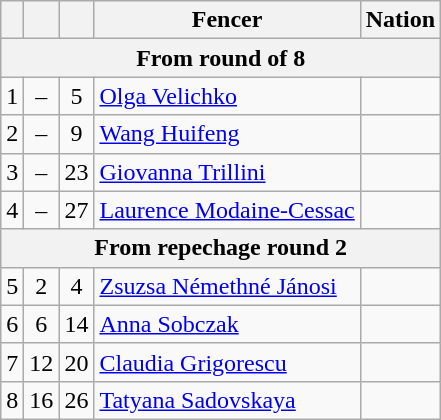<table class=wikitable style=text-align:center>
<tr>
<th></th>
<th></th>
<th></th>
<th>Fencer</th>
<th>Nation</th>
</tr>
<tr>
<th colspan=5>From round of 8</th>
</tr>
<tr>
<td>1</td>
<td>–</td>
<td>5</td>
<td align=left><a href='#'>Olga Velichko</a></td>
<td align=left></td>
</tr>
<tr>
<td>2</td>
<td>–</td>
<td>9</td>
<td align=left><a href='#'>Wang Huifeng</a></td>
<td align=left></td>
</tr>
<tr>
<td>3</td>
<td>–</td>
<td>23</td>
<td align=left><a href='#'>Giovanna Trillini</a></td>
<td align=left></td>
</tr>
<tr>
<td>4</td>
<td>–</td>
<td>27</td>
<td align=left><a href='#'>Laurence Modaine-Cessac</a></td>
<td align=left></td>
</tr>
<tr>
<th colspan=5>From repechage round 2</th>
</tr>
<tr>
<td>5</td>
<td>2</td>
<td>4</td>
<td align=left><a href='#'>Zsuzsa Némethné Jánosi</a></td>
<td align=left></td>
</tr>
<tr>
<td>6</td>
<td>6</td>
<td>14</td>
<td align=left><a href='#'>Anna Sobczak</a></td>
<td align=left></td>
</tr>
<tr>
<td>7</td>
<td>12</td>
<td>20</td>
<td align=left><a href='#'>Claudia Grigorescu</a></td>
<td align=left></td>
</tr>
<tr>
<td>8</td>
<td>16</td>
<td>26</td>
<td align=left><a href='#'>Tatyana Sadovskaya</a></td>
<td align=left></td>
</tr>
</table>
